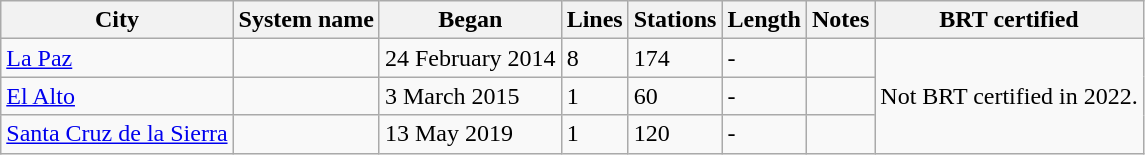<table class="wikitable">
<tr>
<th>City</th>
<th>System name</th>
<th>Began</th>
<th>Lines</th>
<th>Stations</th>
<th>Length</th>
<th>Notes</th>
<th>BRT certified</th>
</tr>
<tr>
<td><a href='#'>La Paz</a></td>
<td></td>
<td>24 February 2014</td>
<td>8</td>
<td>174</td>
<td>-</td>
<td></td>
<td rowspan="3">Not BRT certified in 2022.</td>
</tr>
<tr>
<td><a href='#'>El Alto</a></td>
<td></td>
<td>3 March 2015</td>
<td>1</td>
<td>60</td>
<td>-</td>
<td></td>
</tr>
<tr>
<td><a href='#'>Santa Cruz de la Sierra</a></td>
<td></td>
<td>13 May 2019</td>
<td>1</td>
<td>120</td>
<td>-</td>
<td></td>
</tr>
</table>
